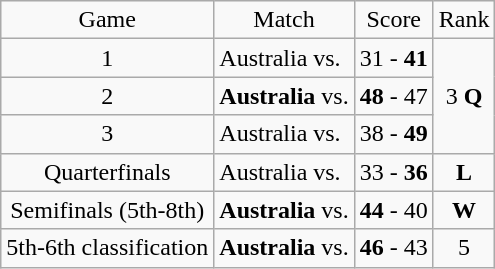<table class="wikitable">
<tr>
<td style="text-align:center;">Game</td>
<td style="text-align:center;">Match</td>
<td style="text-align:center;">Score</td>
<td style="text-align:center;">Rank</td>
</tr>
<tr>
<td style="text-align:center;">1</td>
<td>Australia vs. <strong></strong></td>
<td style="text-align:center;">31 - <strong>41</strong></td>
<td rowspan="3" style="text-align:center;">3 <strong>Q</strong></td>
</tr>
<tr>
<td style="text-align:center;">2</td>
<td><strong>Australia</strong> vs. </td>
<td style="text-align:center;"><strong>48</strong> - 47</td>
</tr>
<tr>
<td style="text-align:center;">3</td>
<td>Australia vs. <strong></strong></td>
<td style="text-align:center;">38 - <strong>49</strong></td>
</tr>
<tr>
<td style="text-align:center;">Quarterfinals</td>
<td>Australia vs. <strong></strong></td>
<td style="text-align:center;">33 - <strong>36</strong></td>
<td style="text-align:center;"><strong>L</strong></td>
</tr>
<tr>
<td style="text-align:center;">Semifinals (5th-8th)</td>
<td><strong>Australia</strong> vs. </td>
<td style="text-align:center;"><strong>44</strong> - 40</td>
<td style="text-align:center;"><strong>W</strong></td>
</tr>
<tr>
<td style="text-align:center;">5th-6th classification</td>
<td><strong>Australia</strong> vs. </td>
<td style="text-align:center;"><strong>46</strong> - 43</td>
<td style="text-align:center;">5</td>
</tr>
</table>
